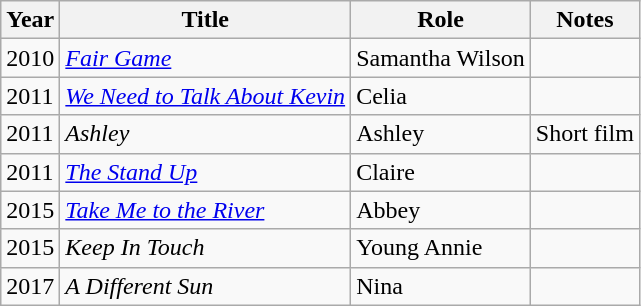<table class="wikitable sortable">
<tr>
<th>Year</th>
<th>Title</th>
<th>Role</th>
<th class="unsortable">Notes</th>
</tr>
<tr>
<td>2010</td>
<td><em><a href='#'>Fair Game</a></em></td>
<td>Samantha Wilson</td>
<td></td>
</tr>
<tr>
<td>2011</td>
<td><em><a href='#'>We Need to Talk About Kevin</a></em></td>
<td>Celia</td>
<td></td>
</tr>
<tr>
<td>2011</td>
<td><em>Ashley</em></td>
<td>Ashley</td>
<td>Short film</td>
</tr>
<tr>
<td>2011</td>
<td><em><a href='#'>The Stand Up</a></em></td>
<td>Claire</td>
<td></td>
</tr>
<tr>
<td>2015</td>
<td><em><a href='#'>Take Me to the River</a></em></td>
<td>Abbey</td>
<td></td>
</tr>
<tr>
<td>2015</td>
<td><em>Keep In Touch</em></td>
<td>Young Annie</td>
<td></td>
</tr>
<tr>
<td>2017</td>
<td><em>A Different Sun</em></td>
<td>Nina</td>
<td></td>
</tr>
</table>
